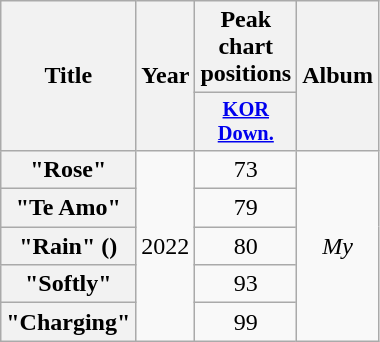<table class="wikitable plainrowheaders" style="text-align:center">
<tr>
<th scope="col" rowspan="2">Title</th>
<th scope="col" rowspan="2">Year</th>
<th scope="col">Peak chart positions</th>
<th scope="col" rowspan="2">Album</th>
</tr>
<tr>
<th scope="col" style="width:2.5em;font-size:85%"><a href='#'>KOR<br>Down.</a><br></th>
</tr>
<tr>
<th scope="row">"Rose"</th>
<td rowspan="5">2022</td>
<td>73</td>
<td rowspan="5"><em>My</em></td>
</tr>
<tr>
<th scope="row">"Te Amo"</th>
<td>79</td>
</tr>
<tr>
<th scope="row">"Rain" ()</th>
<td>80</td>
</tr>
<tr>
<th scope="row">"Softly"</th>
<td>93</td>
</tr>
<tr>
<th scope="row">"Charging" <br></th>
<td>99</td>
</tr>
</table>
